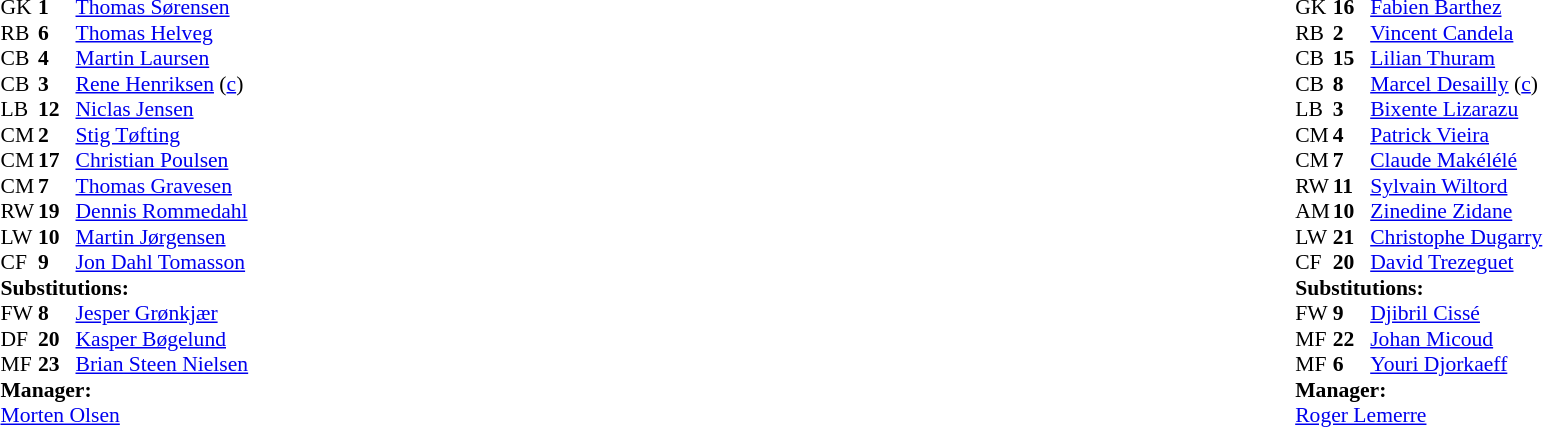<table style="width:100%;">
<tr>
<td style="vertical-align:top; width:50%;"><br><table style="font-size: 90%" cellspacing="0" cellpadding="0">
<tr>
<th width="25"></th>
<th width="25"></th>
</tr>
<tr>
<td>GK</td>
<td><strong>1</strong></td>
<td><a href='#'>Thomas Sørensen</a></td>
</tr>
<tr>
<td>RB</td>
<td><strong>6</strong></td>
<td><a href='#'>Thomas Helveg</a></td>
</tr>
<tr>
<td>CB</td>
<td><strong>4</strong></td>
<td><a href='#'>Martin Laursen</a></td>
</tr>
<tr>
<td>CB</td>
<td><strong>3</strong></td>
<td><a href='#'>Rene Henriksen</a> (<a href='#'>c</a>)</td>
</tr>
<tr>
<td>LB</td>
<td><strong>12</strong></td>
<td><a href='#'>Niclas Jensen</a></td>
<td></td>
</tr>
<tr>
<td>CM</td>
<td><strong>2</strong></td>
<td><a href='#'>Stig Tøfting</a></td>
<td></td>
<td></td>
</tr>
<tr>
<td>CM</td>
<td><strong>17</strong></td>
<td><a href='#'>Christian Poulsen</a></td>
<td></td>
<td></td>
</tr>
<tr>
<td>CM</td>
<td><strong>7</strong></td>
<td><a href='#'>Thomas Gravesen</a></td>
</tr>
<tr>
<td>RW</td>
<td><strong>19</strong></td>
<td><a href='#'>Dennis Rommedahl</a></td>
</tr>
<tr>
<td>LW</td>
<td><strong>10</strong></td>
<td><a href='#'>Martin Jørgensen</a></td>
<td></td>
<td></td>
</tr>
<tr>
<td>CF</td>
<td><strong>9</strong></td>
<td><a href='#'>Jon Dahl Tomasson</a></td>
</tr>
<tr>
<td colspan=3><strong>Substitutions:</strong></td>
</tr>
<tr>
<td>FW</td>
<td><strong>8</strong></td>
<td><a href='#'>Jesper Grønkjær</a></td>
<td></td>
<td></td>
</tr>
<tr>
<td>DF</td>
<td><strong>20</strong></td>
<td><a href='#'>Kasper Bøgelund</a></td>
<td></td>
<td></td>
</tr>
<tr>
<td>MF</td>
<td><strong>23</strong></td>
<td><a href='#'>Brian Steen Nielsen</a></td>
<td></td>
<td></td>
</tr>
<tr>
<td colspan=3><strong>Manager:</strong></td>
</tr>
<tr>
<td colspan="4"><a href='#'>Morten Olsen</a></td>
</tr>
</table>
</td>
<td></td>
<td style="vertical-align:top; width:50%;"><br><table cellspacing="0" cellpadding="0" style="font-size:90%; margin:auto;">
<tr>
<th width="25"></th>
<th width="25"></th>
</tr>
<tr>
<td>GK</td>
<td><strong>16</strong></td>
<td><a href='#'>Fabien Barthez</a></td>
</tr>
<tr>
<td>RB</td>
<td><strong>2</strong></td>
<td><a href='#'>Vincent Candela</a></td>
</tr>
<tr>
<td>CB</td>
<td><strong>15</strong></td>
<td><a href='#'>Lilian Thuram</a></td>
</tr>
<tr>
<td>CB</td>
<td><strong>8</strong></td>
<td><a href='#'>Marcel Desailly</a> (<a href='#'>c</a>)</td>
</tr>
<tr>
<td>LB</td>
<td><strong>3</strong></td>
<td><a href='#'>Bixente Lizarazu</a></td>
</tr>
<tr>
<td>CM</td>
<td><strong>4</strong></td>
<td><a href='#'>Patrick Vieira</a></td>
<td></td>
<td></td>
</tr>
<tr>
<td>CM</td>
<td><strong>7</strong></td>
<td><a href='#'>Claude Makélélé</a></td>
</tr>
<tr>
<td>RW</td>
<td><strong>11</strong></td>
<td><a href='#'>Sylvain Wiltord</a></td>
<td></td>
<td></td>
</tr>
<tr>
<td>AM</td>
<td><strong>10</strong></td>
<td><a href='#'>Zinedine Zidane</a></td>
</tr>
<tr>
<td>LW</td>
<td><strong>21</strong></td>
<td><a href='#'>Christophe Dugarry</a></td>
<td></td>
<td></td>
</tr>
<tr>
<td>CF</td>
<td><strong>20</strong></td>
<td><a href='#'>David Trezeguet</a></td>
</tr>
<tr>
<td colspan=3><strong>Substitutions:</strong></td>
</tr>
<tr>
<td>FW</td>
<td><strong>9</strong></td>
<td><a href='#'>Djibril Cissé</a></td>
<td></td>
<td></td>
</tr>
<tr>
<td>MF</td>
<td><strong>22</strong></td>
<td><a href='#'>Johan Micoud</a></td>
<td></td>
<td></td>
</tr>
<tr>
<td>MF</td>
<td><strong>6</strong></td>
<td><a href='#'>Youri Djorkaeff</a></td>
<td></td>
<td></td>
</tr>
<tr>
<td colspan=3><strong>Manager:</strong></td>
</tr>
<tr>
<td colspan="4"><a href='#'>Roger Lemerre</a></td>
</tr>
</table>
</td>
</tr>
</table>
